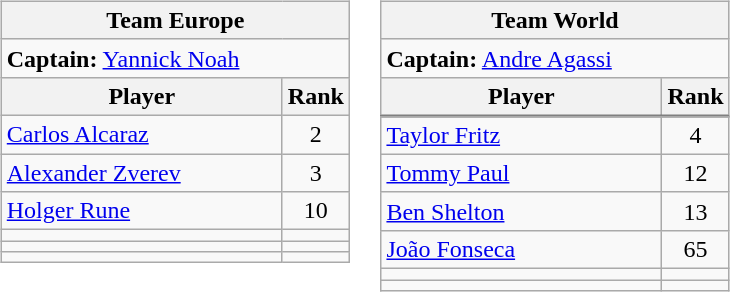<table>
<tr valign=top>
<td><br><table class="wikitable nowrap">
<tr>
<th colspan=2> Team Europe</th>
</tr>
<tr>
<td colspan=2><strong>Captain:</strong>  <a href='#'>Yannick Noah</a></td>
</tr>
<tr>
<th width=180>Player</th>
<th>Rank</th>
</tr>
<tr>
<td> <a href='#'>Carlos Alcaraz</a></td>
<td align=center>2</td>
</tr>
<tr>
<td> <a href='#'>Alexander Zverev</a></td>
<td align=center>3</td>
</tr>
<tr>
<td> <a href='#'>Holger Rune</a></td>
<td align=center>10</td>
</tr>
<tr>
<td></td>
<td align=center></td>
</tr>
<tr>
<td></td>
<td align=center></td>
</tr>
<tr>
<td></td>
<td align=center></td>
</tr>
</table>
</td>
<td><br><table class="wikitable nowrap">
<tr>
<th colspan=2> Team World</th>
</tr>
<tr>
<td colspan=2><strong>Captain:</strong>  <a href='#'>Andre Agassi</a></td>
</tr>
<tr>
<th width=180>Player</th>
<th>Rank</th>
</tr>
<tr style="border-top:2px solid gray;">
</tr>
<tr>
<td> <a href='#'>Taylor Fritz</a></td>
<td align=center>4</td>
</tr>
<tr>
<td> <a href='#'>Tommy Paul</a></td>
<td align=center>12</td>
</tr>
<tr>
<td> <a href='#'>Ben Shelton</a></td>
<td align=center>13</td>
</tr>
<tr>
<td> <a href='#'>João Fonseca</a></td>
<td align=center>65</td>
</tr>
<tr>
<td></td>
<td align=center></td>
</tr>
<tr>
<td></td>
<td align=center></td>
</tr>
</table>
</td>
</tr>
</table>
